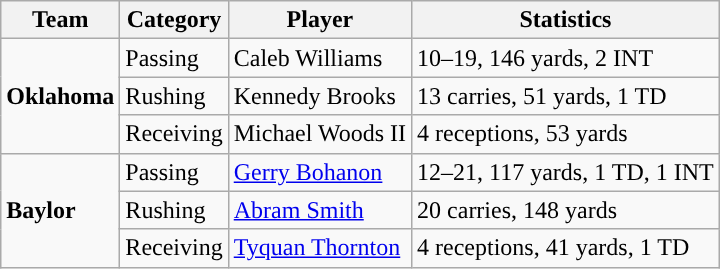<table class="wikitable" style="float: right;">
<tr>
<th>Team</th>
<th>Category</th>
<th>Player</th>
<th>Statistics</th>
</tr>
<tr>
<td rowspan=3><strong>Oklahoma</strong></td>
<td>Passing</td>
<td>Caleb Williams</td>
<td>10–19, 146 yards, 2 INT</td>
</tr>
<tr>
<td>Rushing</td>
<td>Kennedy Brooks</td>
<td>13 carries, 51 yards, 1 TD</td>
</tr>
<tr>
<td>Receiving</td>
<td>Michael Woods II</td>
<td>4 receptions, 53 yards</td>
</tr>
<tr>
<td rowspan=3><strong>Baylor</strong></td>
<td>Passing</td>
<td><a href='#'>Gerry Bohanon</a></td>
<td>12–21, 117 yards, 1 TD, 1 INT</td>
</tr>
<tr>
<td>Rushing</td>
<td><a href='#'>Abram Smith</a></td>
<td>20 carries, 148 yards</td>
</tr>
<tr>
<td>Receiving</td>
<td><a href='#'>Tyquan Thornton</a></td>
<td>4 receptions, 41 yards, 1 TD</td>
</tr>
</table>
